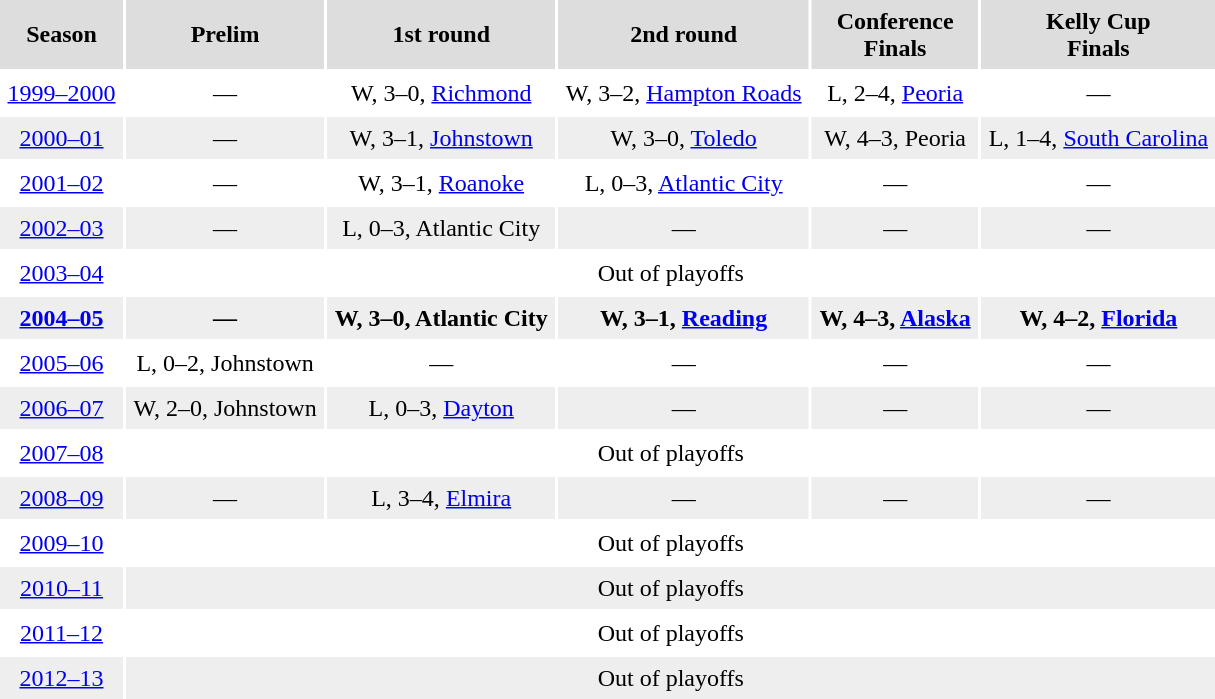<table cellpadding=5 style="text-align:center">
<tr style="background:#ddd;">
<th>Season</th>
<th>Prelim</th>
<th>1st round</th>
<th>2nd round</th>
<th>Conference<br>Finals</th>
<th>Kelly Cup<br>Finals</th>
</tr>
<tr>
<td><a href='#'>1999–2000</a></td>
<td>—</td>
<td>W, 3–0, <a href='#'>Richmond</a></td>
<td>W, 3–2, <a href='#'>Hampton Roads</a></td>
<td>L, 2–4, <a href='#'>Peoria</a></td>
<td>—</td>
</tr>
<tr style="background:#eee;">
<td><a href='#'>2000–01</a></td>
<td>—</td>
<td>W, 3–1, <a href='#'>Johnstown</a></td>
<td>W, 3–0, <a href='#'>Toledo</a></td>
<td>W, 4–3, Peoria</td>
<td>L, 1–4, <a href='#'>South Carolina</a></td>
</tr>
<tr>
<td><a href='#'>2001–02</a></td>
<td>—</td>
<td>W, 3–1, <a href='#'>Roanoke</a></td>
<td>L, 0–3, <a href='#'>Atlantic City</a></td>
<td>—</td>
<td>—</td>
</tr>
<tr style="background:#eee;">
<td><a href='#'>2002–03</a></td>
<td>—</td>
<td>L, 0–3, Atlantic City</td>
<td>—</td>
<td>—</td>
<td>—</td>
</tr>
<tr>
<td><a href='#'>2003–04</a></td>
<td colspan=5>Out of playoffs</td>
</tr>
<tr style="background:#eee;">
<th><a href='#'>2004–05</a></th>
<th>—</th>
<th>W, 3–0, Atlantic City</th>
<th>W, 3–1, <a href='#'>Reading</a></th>
<th>W, 4–3, <a href='#'>Alaska</a></th>
<th>W, 4–2, <a href='#'>Florida</a></th>
</tr>
<tr>
<td><a href='#'>2005–06</a></td>
<td>L, 0–2, Johnstown</td>
<td>—</td>
<td>—</td>
<td>—</td>
<td>—</td>
</tr>
<tr style="background:#eee;">
<td><a href='#'>2006–07</a></td>
<td>W, 2–0, Johnstown</td>
<td>L, 0–3, <a href='#'>Dayton</a></td>
<td>—</td>
<td>—</td>
<td>—</td>
</tr>
<tr>
<td><a href='#'>2007–08</a></td>
<td colspan=5>Out of playoffs</td>
</tr>
<tr style="background:#eee;">
<td><a href='#'>2008–09</a></td>
<td>—</td>
<td>L, 3–4, <a href='#'>Elmira</a></td>
<td>—</td>
<td>—</td>
<td>—</td>
</tr>
<tr>
<td><a href='#'>2009–10</a></td>
<td colspan=5>Out of playoffs</td>
</tr>
<tr style="background:#eee;">
<td><a href='#'>2010–11</a></td>
<td colspan=5>Out of playoffs</td>
</tr>
<tr>
<td><a href='#'>2011–12</a></td>
<td colspan=5>Out of playoffs</td>
</tr>
<tr style="background:#eee;">
<td><a href='#'>2012–13</a></td>
<td colspan=5>Out of playoffs</td>
</tr>
</table>
